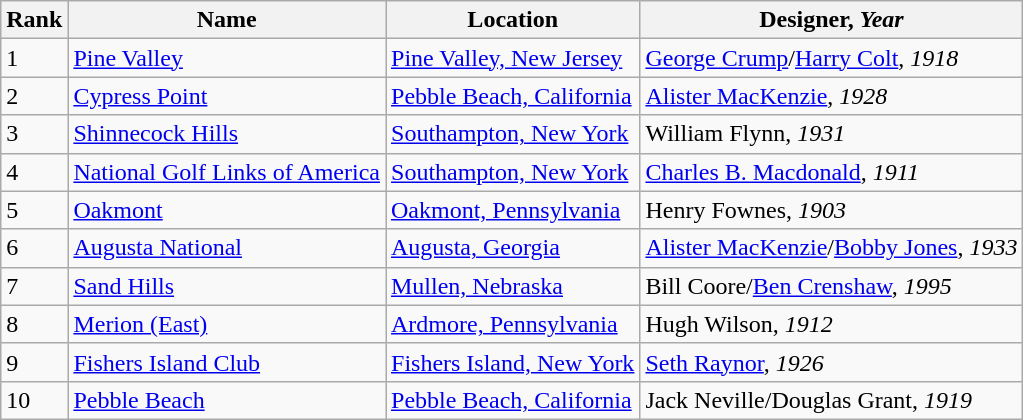<table class="wikitable">
<tr>
<th>Rank</th>
<th>Name</th>
<th>Location</th>
<th>Designer, <em>Year</em></th>
</tr>
<tr>
<td>1</td>
<td><a href='#'>Pine Valley</a></td>
<td><a href='#'>Pine Valley, New Jersey</a></td>
<td><a href='#'>George Crump</a>/<a href='#'>Harry Colt</a>, <em>1918</em></td>
</tr>
<tr>
<td>2</td>
<td><a href='#'>Cypress Point</a></td>
<td><a href='#'>Pebble Beach, California</a></td>
<td><a href='#'>Alister MacKenzie</a>, <em>1928</em></td>
</tr>
<tr>
<td>3</td>
<td><a href='#'>Shinnecock Hills</a></td>
<td><a href='#'>Southampton, New York</a></td>
<td>William Flynn, <em>1931</em></td>
</tr>
<tr>
<td>4</td>
<td><a href='#'>National Golf Links of America</a></td>
<td><a href='#'>Southampton, New York</a></td>
<td><a href='#'>Charles B. Macdonald</a>, <em>1911</em></td>
</tr>
<tr>
<td>5</td>
<td><a href='#'>Oakmont</a></td>
<td><a href='#'>Oakmont, Pennsylvania</a></td>
<td>Henry Fownes, <em>1903</em></td>
</tr>
<tr>
<td>6</td>
<td><a href='#'>Augusta National</a></td>
<td><a href='#'>Augusta, Georgia</a></td>
<td><a href='#'>Alister MacKenzie</a>/<a href='#'>Bobby Jones</a>, <em>1933</em></td>
</tr>
<tr>
<td>7</td>
<td><a href='#'>Sand Hills</a></td>
<td><a href='#'>Mullen, Nebraska</a></td>
<td>Bill Coore/<a href='#'>Ben Crenshaw</a>, <em>1995</em></td>
</tr>
<tr>
<td>8</td>
<td><a href='#'>Merion (East)</a></td>
<td><a href='#'>Ardmore, Pennsylvania</a></td>
<td>Hugh Wilson, <em>1912</em></td>
</tr>
<tr>
<td>9</td>
<td><a href='#'>Fishers Island Club</a></td>
<td><a href='#'>Fishers Island, New York</a></td>
<td><a href='#'>Seth Raynor</a>, <em>1926</em></td>
</tr>
<tr>
<td>10</td>
<td><a href='#'>Pebble Beach</a></td>
<td><a href='#'>Pebble Beach, California</a></td>
<td>Jack Neville/Douglas Grant, <em>1919</em></td>
</tr>
</table>
